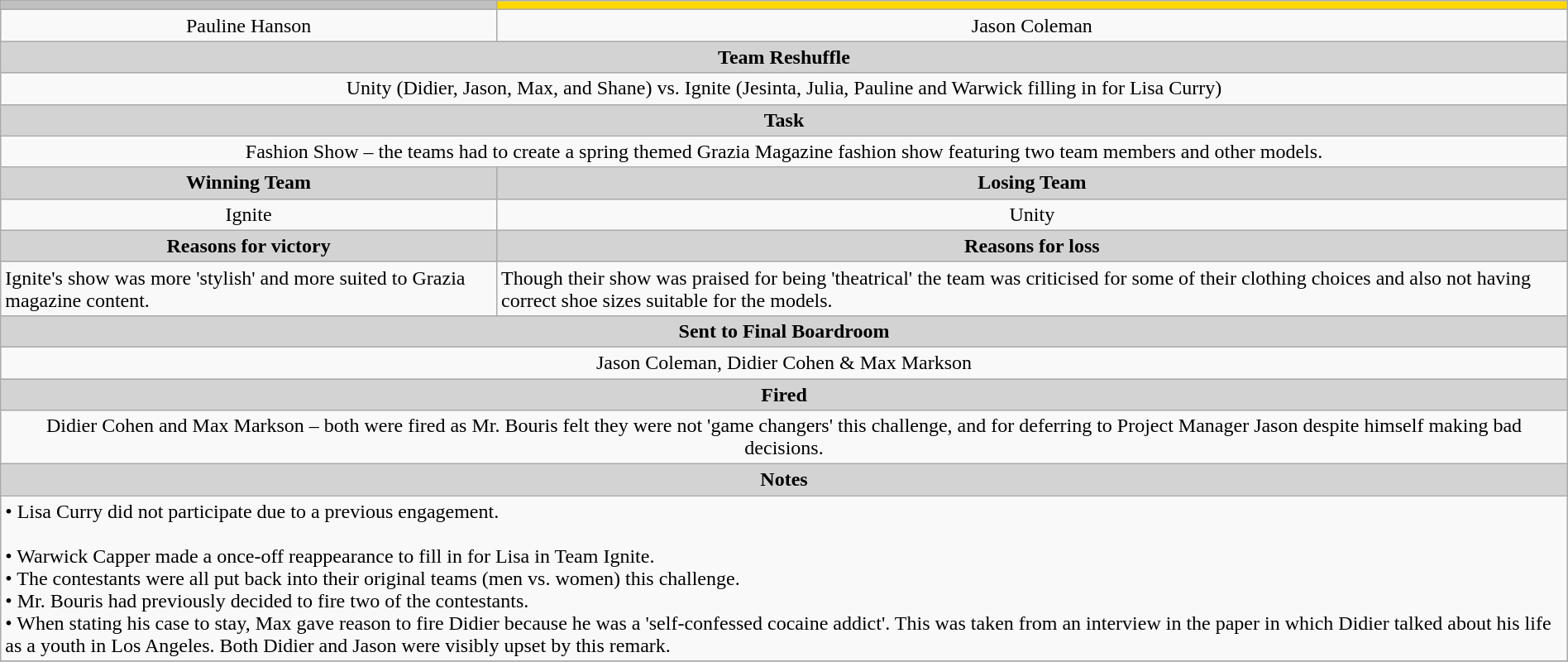<table class="wikitable" style="text-align: center; width:100%">
<tr>
<th style="text-align:center; background:silver;"></th>
<th style="text-align:center; background:gold;"></th>
</tr>
<tr>
<td>Pauline Hanson</td>
<td>Jason Coleman</td>
</tr>
<tr>
<th colspan="2" style="text-align:center; background:lightgrey;">Team Reshuffle</th>
</tr>
<tr>
<td colspan="2">Unity (Didier, Jason, Max, and Shane) vs. Ignite (Jesinta, Julia, Pauline and Warwick filling in for Lisa Curry)</td>
</tr>
<tr>
<th colspan="2" style="text-align:center; background:lightgrey;">Task</th>
</tr>
<tr>
<td colspan="2">Fashion Show – the teams had to create a spring themed Grazia Magazine fashion show featuring two team members and other models.</td>
</tr>
<tr>
<th style="text-align:center; background:lightgrey;">Winning Team</th>
<th style="text-align:center; background:lightgrey;">Losing Team</th>
</tr>
<tr>
<td>Ignite</td>
<td>Unity</td>
</tr>
<tr>
<th style="text-align:center; background:lightgrey;">Reasons for victory</th>
<th style="text-align:center; background:lightgrey;">Reasons for loss</th>
</tr>
<tr style="text-align: left;">
<td>Ignite's show was more 'stylish' and more suited to Grazia magazine content.</td>
<td>Though their show was praised for being 'theatrical' the team was criticised for some of their clothing choices and also not having correct shoe sizes suitable for the models.</td>
</tr>
<tr>
<th colspan="2" style="text-align:center; background:lightgrey;">Sent to Final Boardroom</th>
</tr>
<tr>
<td colspan="2">Jason Coleman, Didier Cohen & Max Markson</td>
</tr>
<tr>
<th colspan="2" style="text-align:center; background:lightgrey;">Fired</th>
</tr>
<tr>
<td colspan="2">Didier Cohen and Max Markson – both were fired as Mr. Bouris felt they were not 'game changers' this challenge, and for deferring to Project Manager Jason despite himself making bad decisions.</td>
</tr>
<tr>
<th colspan="2" style="text-align:center; background:lightgrey;">Notes</th>
</tr>
<tr style="text-align: left;">
<td colspan="2">• Lisa Curry did not participate due to a previous engagement.<br><br>• Warwick Capper made a once-off reappearance to fill in for Lisa in Team Ignite.<br>
• The contestants were all put back into their original teams (men vs. women) this challenge.<br>
• Mr. Bouris had previously decided to fire two of the contestants.<br>
• When stating his case to stay, Max gave reason to fire Didier because he was a 'self-confessed cocaine addict'. This was taken from an interview in the paper in which Didier talked about his life as a youth in Los Angeles. Both Didier and Jason were visibly upset by this remark.</td>
</tr>
<tr>
</tr>
</table>
